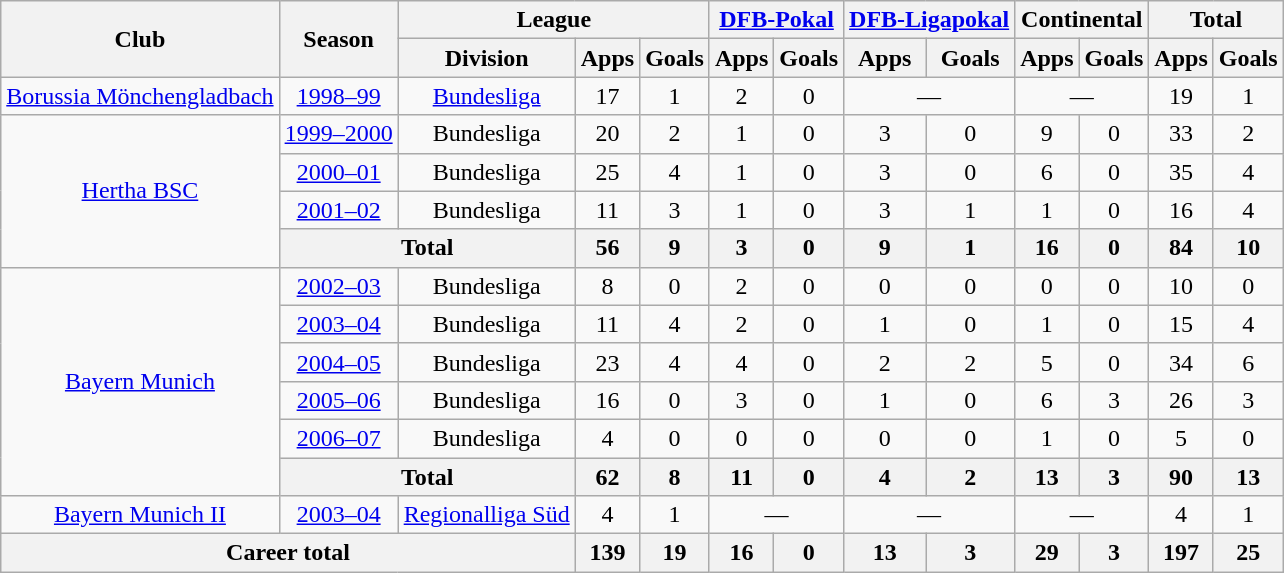<table class="wikitable" style="text-align:center">
<tr>
<th rowspan="2">Club</th>
<th rowspan="2">Season</th>
<th colspan="3">League</th>
<th colspan="2"><a href='#'>DFB-Pokal</a></th>
<th colspan="2"><a href='#'>DFB-Ligapokal</a></th>
<th colspan="2">Continental</th>
<th colspan="2">Total</th>
</tr>
<tr>
<th>Division</th>
<th>Apps</th>
<th>Goals</th>
<th>Apps</th>
<th>Goals</th>
<th>Apps</th>
<th>Goals</th>
<th>Apps</th>
<th>Goals</th>
<th>Apps</th>
<th>Goals</th>
</tr>
<tr>
<td><a href='#'>Borussia Mönchengladbach</a></td>
<td><a href='#'>1998–99</a></td>
<td><a href='#'>Bundesliga</a></td>
<td>17</td>
<td>1</td>
<td>2</td>
<td>0</td>
<td colspan="2">—</td>
<td colspan="2">—</td>
<td>19</td>
<td>1</td>
</tr>
<tr>
<td rowspan="4"><a href='#'>Hertha BSC</a></td>
<td><a href='#'>1999–2000</a></td>
<td>Bundesliga</td>
<td>20</td>
<td>2</td>
<td>1</td>
<td>0</td>
<td>3</td>
<td>0</td>
<td>9</td>
<td>0</td>
<td>33</td>
<td>2</td>
</tr>
<tr>
<td><a href='#'>2000–01</a></td>
<td>Bundesliga</td>
<td>25</td>
<td>4</td>
<td>1</td>
<td>0</td>
<td>3</td>
<td>0</td>
<td>6</td>
<td>0</td>
<td>35</td>
<td>4</td>
</tr>
<tr>
<td><a href='#'>2001–02</a></td>
<td>Bundesliga</td>
<td>11</td>
<td>3</td>
<td>1</td>
<td>0</td>
<td>3</td>
<td>1</td>
<td>1</td>
<td>0</td>
<td>16</td>
<td>4</td>
</tr>
<tr>
<th colspan="2">Total</th>
<th>56</th>
<th>9</th>
<th>3</th>
<th>0</th>
<th>9</th>
<th>1</th>
<th>16</th>
<th>0</th>
<th>84</th>
<th>10</th>
</tr>
<tr>
<td rowspan="6"><a href='#'>Bayern Munich</a></td>
<td><a href='#'>2002–03</a></td>
<td>Bundesliga</td>
<td>8</td>
<td>0</td>
<td>2</td>
<td>0</td>
<td>0</td>
<td>0</td>
<td>0</td>
<td>0</td>
<td>10</td>
<td>0</td>
</tr>
<tr>
<td><a href='#'>2003–04</a></td>
<td>Bundesliga</td>
<td>11</td>
<td>4</td>
<td>2</td>
<td>0</td>
<td>1</td>
<td>0</td>
<td>1</td>
<td>0</td>
<td>15</td>
<td>4</td>
</tr>
<tr>
<td><a href='#'>2004–05</a></td>
<td>Bundesliga</td>
<td>23</td>
<td>4</td>
<td>4</td>
<td>0</td>
<td>2</td>
<td>2</td>
<td>5</td>
<td>0</td>
<td>34</td>
<td>6</td>
</tr>
<tr>
<td><a href='#'>2005–06</a></td>
<td>Bundesliga</td>
<td>16</td>
<td>0</td>
<td>3</td>
<td>0</td>
<td>1</td>
<td>0</td>
<td>6</td>
<td>3</td>
<td>26</td>
<td>3</td>
</tr>
<tr>
<td><a href='#'>2006–07</a></td>
<td>Bundesliga</td>
<td>4</td>
<td>0</td>
<td>0</td>
<td>0</td>
<td>0</td>
<td>0</td>
<td>1</td>
<td>0</td>
<td>5</td>
<td>0</td>
</tr>
<tr>
<th colspan="2">Total</th>
<th>62</th>
<th>8</th>
<th>11</th>
<th>0</th>
<th>4</th>
<th>2</th>
<th>13</th>
<th>3</th>
<th>90</th>
<th>13</th>
</tr>
<tr>
<td><a href='#'>Bayern Munich II</a></td>
<td><a href='#'>2003–04</a></td>
<td><a href='#'>Regionalliga Süd</a></td>
<td>4</td>
<td>1</td>
<td colspan="2">—</td>
<td colspan="2">—</td>
<td colspan="2">—</td>
<td>4</td>
<td>1</td>
</tr>
<tr>
<th colspan="3">Career total</th>
<th>139</th>
<th>19</th>
<th>16</th>
<th>0</th>
<th>13</th>
<th>3</th>
<th>29</th>
<th>3</th>
<th>197</th>
<th>25</th>
</tr>
</table>
